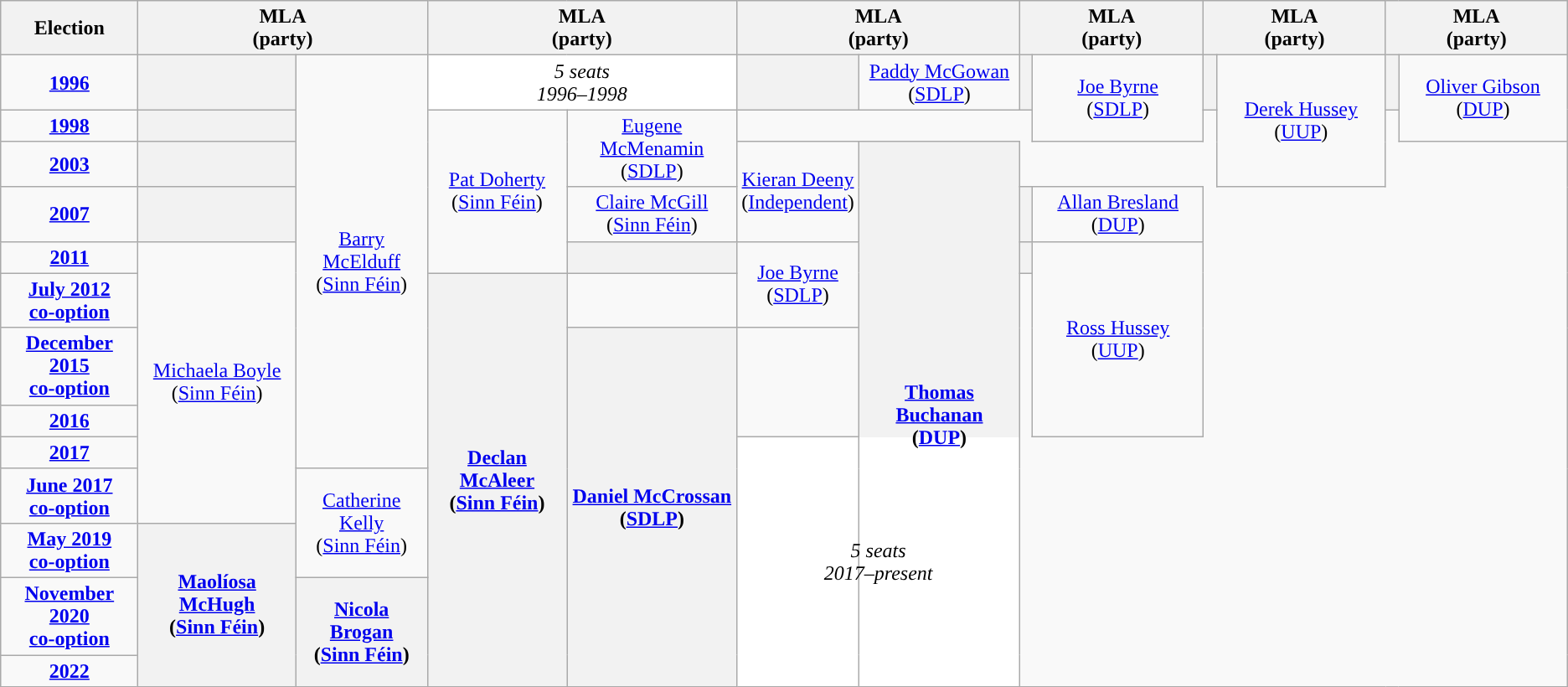<table class="wikitable" style="text-align:center">
<tr>
<th>Election</th>
<th scope="col" width="150" colspan = "2">MLA<br> (party)</th>
<th scope="col" width="150" colspan = "2">MLA<br> (party)</th>
<th scope="col" width="150" colspan = "2">MLA<br> (party)</th>
<th scope="col" width="150" colspan = "2">MLA<br> (party)</th>
<th scope="col" width="150" colspan = "2">MLA<br> (party)</th>
<th scope="col" width="150" colspan = "2">MLA<br> (party)</th>
</tr>
<tr>
<td><strong><a href='#'>1996</a></strong></td>
<th style="background-color: "></th>
<td rowspan=9><a href='#'>Barry McElduff</a><br>(<a href='#'>Sinn Féin</a>)</td>
<td style="background-color:#FFFFFF" colspan=2><em>5 seats<br>1996–1998</em></td>
<th style="background-color: "></th>
<td><a href='#'>Paddy McGowan</a><br>(<a href='#'>SDLP</a>)</td>
<th style="background-color: "></th>
<td rowspan=2><a href='#'>Joe Byrne</a><br>(<a href='#'>SDLP</a>)</td>
<th style="background-color: "></th>
<td rowspan=3><a href='#'>Derek Hussey</a><br>(<a href='#'>UUP</a>)</td>
<th style="background-color: "></th>
<td rowspan=2><a href='#'>Oliver Gibson</a><br>(<a href='#'>DUP</a>)</td>
</tr>
<tr>
<td><strong><a href='#'>1998</a></strong></td>
<th style="background-color: "></th>
<td rowspan=4><a href='#'>Pat Doherty</a><br>(<a href='#'>Sinn Féin</a>)</td>
<td rowspan=2><a href='#'>Eugene McMenamin</a><br>(<a href='#'>SDLP</a>)</td>
</tr>
<tr>
<td><strong><a href='#'>2003</a></strong></td>
<th style="background-color: "></th>
<td rowspan=2><a href='#'>Kieran Deeny</a><br>(<a href='#'>Independent</a>)</td>
<th rowspan=11><a href='#'>Thomas Buchanan</a><br>(<a href='#'>DUP</a>)</th>
</tr>
<tr>
<td><strong><a href='#'>2007</a></strong></td>
<th style="background-color: "></th>
<td><a href='#'>Claire McGill</a><br>(<a href='#'>Sinn Féin</a>)</td>
<th style="background-color: "></th>
<td><a href='#'>Allan Bresland</a><br>(<a href='#'>DUP</a>)</td>
</tr>
<tr>
<td><strong><a href='#'>2011</a></strong></td>
<td rowspan=6><a href='#'>Michaela Boyle</a><br>(<a href='#'>Sinn Féin</a>)</td>
<th style="background-color: "></th>
<td rowspan=2><a href='#'>Joe Byrne</a><br>(<a href='#'>SDLP</a>)</td>
<th style="background-color: "></th>
<td rowspan=4><a href='#'>Ross Hussey</a><br>(<a href='#'>UUP</a>)</td>
</tr>
<tr>
<td><strong><a href='#'>July 2012<br>co-option</a></strong></td>
<th rowspan=8><a href='#'>Declan McAleer</a><br>(<a href='#'>Sinn Féin</a>)</th>
</tr>
<tr>
<td><strong><a href='#'>December 2015<br>co-option</a></strong></td>
<th rowspan=7><a href='#'>Daniel McCrossan</a> <br>(<a href='#'>SDLP</a>)</th>
</tr>
<tr>
<td><strong><a href='#'>2016</a></strong></td>
</tr>
<tr>
<td><strong><a href='#'>2017</a></strong></td>
<td style="background-color:#FFFFFF" colspan=2 rowspan=5><em>5 seats<br>2017–present</em></td>
</tr>
<tr>
<td><strong><a href='#'>June 2017<br>co-option</a></strong></td>
<td rowspan=2><a href='#'>Catherine Kelly</a> <br>(<a href='#'>Sinn Féin</a>)</td>
</tr>
<tr>
<td><strong><a href='#'>May 2019<br>co-option</a></strong></td>
<th rowspan=3><a href='#'>Maolíosa McHugh</a> <br>(<a href='#'>Sinn Féin</a>)</th>
</tr>
<tr>
<td><strong><a href='#'>November 2020<br>co-option</a></strong></td>
<th rowspan=2><a href='#'>Nicola Brogan</a> <br>(<a href='#'>Sinn Féin</a>)</th>
</tr>
<tr>
<td><strong><a href='#'>2022</a></strong></td>
</tr>
</table>
